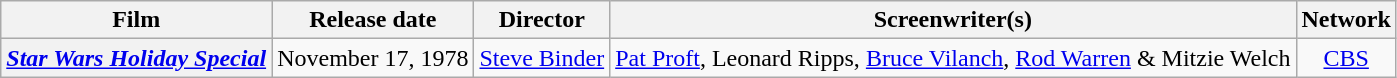<table class="wikitable plainrowheaders" style="text-align:center" border="1">
<tr>
<th>Film</th>
<th>Release date</th>
<th>Director</th>
<th>Screenwriter(s)</th>
<th>Network</th>
</tr>
<tr>
<th scope=row style="text-align:left"><em><a href='#'>Star Wars Holiday Special</a></em></th>
<td style="text-align:left">November 17, 1978</td>
<td><a href='#'>Steve Binder</a></td>
<td><a href='#'>Pat Proft</a>, Leonard Ripps, <a href='#'>Bruce Vilanch</a>, <a href='#'>Rod Warren</a> & Mitzie Welch</td>
<td><a href='#'>CBS</a></td>
</tr>
</table>
